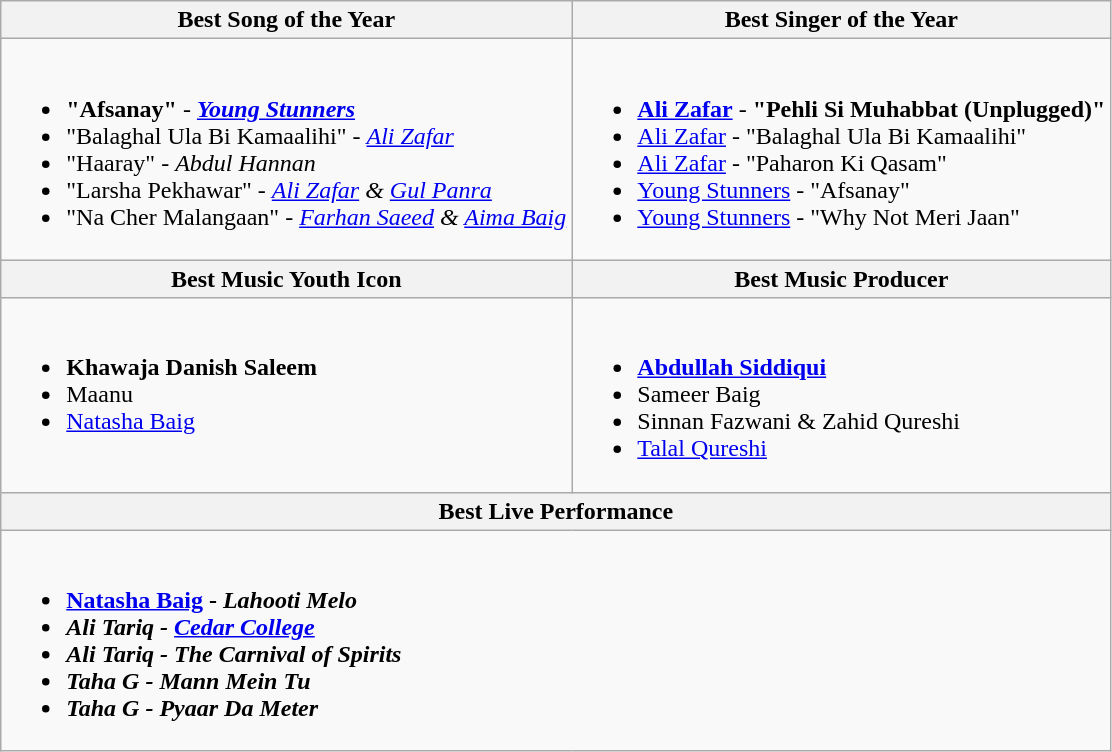<table class=wikitable style="width=100%">
<tr>
<th style="width=50%">Best Song of the Year</th>
<th style="width=50%">Best Singer of the Year</th>
</tr>
<tr>
<td valign="top"><br><ul><li><strong>"Afsanay"</strong> - <strong><em><a href='#'>Young Stunners</a></em></strong></li><li>"Balaghal Ula Bi Kamaalihi" - <em><a href='#'>Ali Zafar</a></em></li><li>"Haaray" - <em>Abdul Hannan</em></li><li>"Larsha Pekhawar" - <em><a href='#'>Ali Zafar</a> & <a href='#'>Gul Panra</a></em></li><li>"Na Cher Malangaan" - <em><a href='#'>Farhan Saeed</a> & <a href='#'>Aima Baig</a></em></li></ul></td>
<td valign="top"><br><ul><li><strong><a href='#'>Ali Zafar</a></strong> - <strong>"Pehli Si Muhabbat  (Unplugged)"</strong></li><li><a href='#'>Ali Zafar</a> - "Balaghal Ula Bi Kamaalihi"</li><li><a href='#'>Ali Zafar</a> - "Paharon Ki Qasam"</li><li><a href='#'>Young Stunners</a> - "Afsanay"</li><li><a href='#'>Young Stunners</a> - "Why Not Meri Jaan"</li></ul></td>
</tr>
<tr>
<th style="width=50%">Best Music Youth Icon</th>
<th style="width=50%">Best Music Producer</th>
</tr>
<tr>
<td valign="top"><br><ul><li><strong>Khawaja Danish Saleem</strong></li><li>Maanu</li><li><a href='#'>Natasha Baig</a></li></ul></td>
<td valign="top"><br><ul><li><strong><a href='#'>Abdullah Siddiqui</a></strong></li><li>Sameer Baig</li><li>Sinnan Fazwani & Zahid Qureshi</li><li><a href='#'>Talal Qureshi</a></li></ul></td>
</tr>
<tr>
<th colspan="2" style="width=50%">Best Live Performance</th>
</tr>
<tr>
<td colspan="2" valign="top"><br><ul><li><strong><a href='#'>Natasha Baig</a> - <em>Lahooti Melo<strong><em></li><li>Ali Tariq - </em><a href='#'>Cedar College</a><em></li><li>Ali Tariq - </em>The Carnival of Spirits<em></li><li>Taha G - </em>Mann Mein Tu<em></li><li>Taha G - </em>Pyaar Da Meter<em></li></ul></td>
</tr>
</table>
